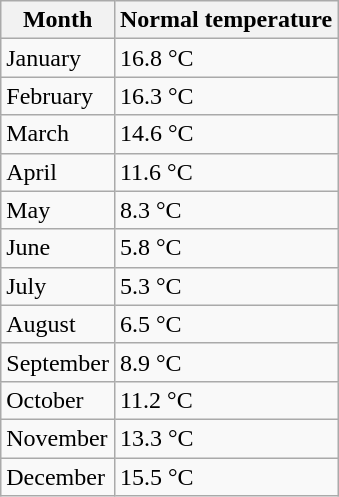<table class="wikitable">
<tr>
<th>Month</th>
<th>Normal temperature</th>
</tr>
<tr>
<td>January</td>
<td>16.8 °C</td>
</tr>
<tr>
<td>February</td>
<td>16.3 °C</td>
</tr>
<tr>
<td>March</td>
<td>14.6 °C</td>
</tr>
<tr>
<td>April</td>
<td>11.6 °C</td>
</tr>
<tr>
<td>May</td>
<td>8.3 °C</td>
</tr>
<tr>
<td>June</td>
<td>5.8 °C</td>
</tr>
<tr>
<td>July</td>
<td>5.3 °C</td>
</tr>
<tr>
<td>August</td>
<td>6.5 °C</td>
</tr>
<tr>
<td>September</td>
<td>8.9 °C</td>
</tr>
<tr>
<td>October</td>
<td>11.2 °C</td>
</tr>
<tr>
<td>November</td>
<td>13.3 °C</td>
</tr>
<tr>
<td>December</td>
<td>15.5 °C</td>
</tr>
</table>
